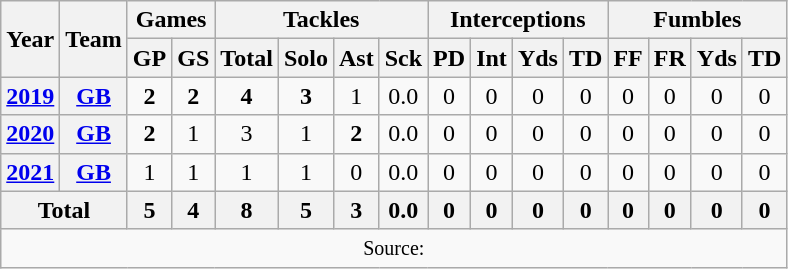<table class="wikitable" style="text-align:center;">
<tr>
<th rowspan="2">Year</th>
<th rowspan="2">Team</th>
<th colspan="2">Games</th>
<th colspan="4">Tackles</th>
<th colspan="4">Interceptions</th>
<th colspan="4">Fumbles</th>
</tr>
<tr>
<th>GP</th>
<th>GS</th>
<th>Total</th>
<th>Solo</th>
<th>Ast</th>
<th>Sck</th>
<th>PD</th>
<th>Int</th>
<th>Yds</th>
<th>TD</th>
<th>FF</th>
<th>FR</th>
<th>Yds</th>
<th>TD</th>
</tr>
<tr>
<th><a href='#'>2019</a></th>
<th><a href='#'>GB</a></th>
<td><strong>2</strong></td>
<td><strong>2</strong></td>
<td><strong>4</strong></td>
<td><strong>3</strong></td>
<td>1</td>
<td>0.0</td>
<td>0</td>
<td>0</td>
<td>0</td>
<td>0</td>
<td>0</td>
<td>0</td>
<td>0</td>
<td>0</td>
</tr>
<tr>
<th><a href='#'>2020</a></th>
<th><a href='#'>GB</a></th>
<td><strong>2</strong></td>
<td>1</td>
<td>3</td>
<td>1</td>
<td><strong>2</strong></td>
<td>0.0</td>
<td>0</td>
<td>0</td>
<td>0</td>
<td>0</td>
<td>0</td>
<td>0</td>
<td>0</td>
<td>0</td>
</tr>
<tr>
<th><a href='#'>2021</a></th>
<th><a href='#'>GB</a></th>
<td>1</td>
<td>1</td>
<td>1</td>
<td>1</td>
<td>0</td>
<td>0.0</td>
<td>0</td>
<td>0</td>
<td>0</td>
<td>0</td>
<td>0</td>
<td>0</td>
<td>0</td>
<td>0</td>
</tr>
<tr>
<th colspan=2>Total</th>
<th>5</th>
<th>4</th>
<th>8</th>
<th>5</th>
<th>3</th>
<th>0.0</th>
<th>0</th>
<th>0</th>
<th>0</th>
<th>0</th>
<th>0</th>
<th>0</th>
<th>0</th>
<th>0</th>
</tr>
<tr>
<td colspan=16><small>Source: </small></td>
</tr>
</table>
